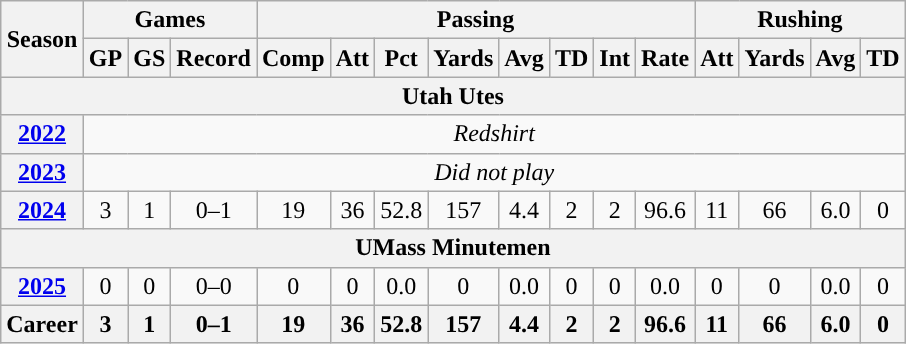<table class="wikitable" style="text-align:center;">
<tr>
<th rowspan="2">Season</th>
<th colspan="3">Games</th>
<th colspan="8">Passing</th>
<th colspan="5">Rushing</th>
</tr>
<tr>
<th>GP</th>
<th>GS</th>
<th>Record</th>
<th>Comp</th>
<th>Att</th>
<th>Pct</th>
<th>Yards</th>
<th>Avg</th>
<th>TD</th>
<th>Int</th>
<th>Rate</th>
<th>Att</th>
<th>Yards</th>
<th>Avg</th>
<th>TD</th>
</tr>
<tr>
<th colspan="17">Utah Utes</th>
</tr>
<tr>
<th><a href='#'>2022</a></th>
<td colspan="15"><em>Redshirt </em></td>
</tr>
<tr>
<th><a href='#'>2023</a></th>
<td colspan="15"><em>Did not play</em></td>
</tr>
<tr>
<th><a href='#'>2024</a></th>
<td>3</td>
<td>1</td>
<td>0–1</td>
<td>19</td>
<td>36</td>
<td>52.8</td>
<td>157</td>
<td>4.4</td>
<td>2</td>
<td>2</td>
<td>96.6</td>
<td>11</td>
<td>66</td>
<td>6.0</td>
<td>0</td>
</tr>
<tr>
<th colspan="17">UMass Minutemen</th>
</tr>
<tr>
<th><a href='#'>2025</a></th>
<td>0</td>
<td>0</td>
<td>0–0</td>
<td>0</td>
<td>0</td>
<td>0.0</td>
<td>0</td>
<td>0.0</td>
<td>0</td>
<td>0</td>
<td>0.0</td>
<td>0</td>
<td>0</td>
<td>0.0</td>
<td>0</td>
</tr>
<tr>
<th>Career</th>
<th>3</th>
<th>1</th>
<th>0–1</th>
<th>19</th>
<th>36</th>
<th>52.8</th>
<th>157</th>
<th>4.4</th>
<th>2</th>
<th>2</th>
<th>96.6</th>
<th>11</th>
<th>66</th>
<th>6.0</th>
<th>0</th>
</tr>
</table>
